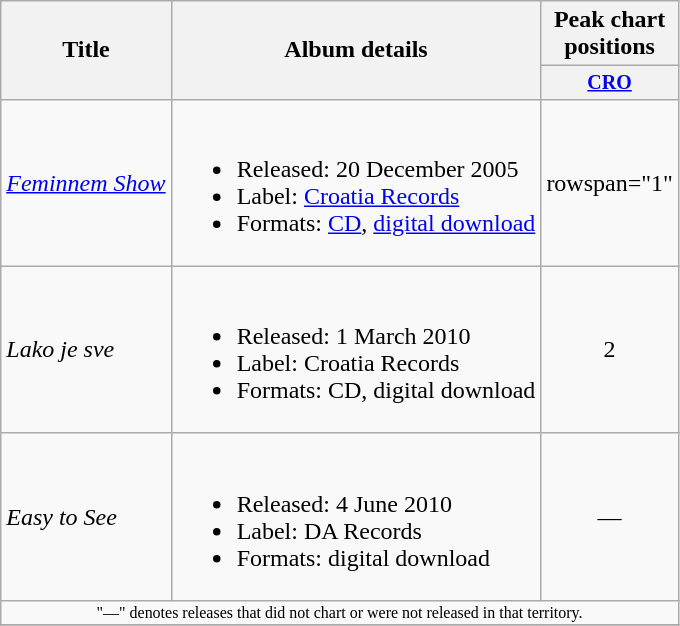<table class="wikitable">
<tr>
<th rowspan="2">Title</th>
<th rowspan="2">Album details</th>
<th colspan="1">Peak chart positions</th>
</tr>
<tr style="font-size:smaller;">
<th width="25"><a href='#'>CRO</a><br></th>
</tr>
<tr>
<td><em><a href='#'>Feminnem Show</a></em></td>
<td><br><ul><li>Released: 20 December 2005</li><li>Label: <a href='#'>Croatia Records</a></li><li>Formats: <a href='#'>CD</a>, <a href='#'>digital download</a></li></ul></td>
<td>rowspan="1" </td>
</tr>
<tr>
<td><em>Lako je sve</em></td>
<td><br><ul><li>Released: 1 March 2010</li><li>Label: Croatia Records</li><li>Formats: CD, digital download</li></ul></td>
<td align="center">2</td>
</tr>
<tr>
<td><em>Easy to See</em></td>
<td><br><ul><li>Released: 4 June 2010</li><li>Label: DA Records</li><li>Formats: digital download</li></ul></td>
<td align="center">—</td>
</tr>
<tr>
<td align="center" colspan="21" style="font-size: 8pt">"—" denotes releases that did not chart or were not released in that territory.</td>
</tr>
<tr>
</tr>
</table>
